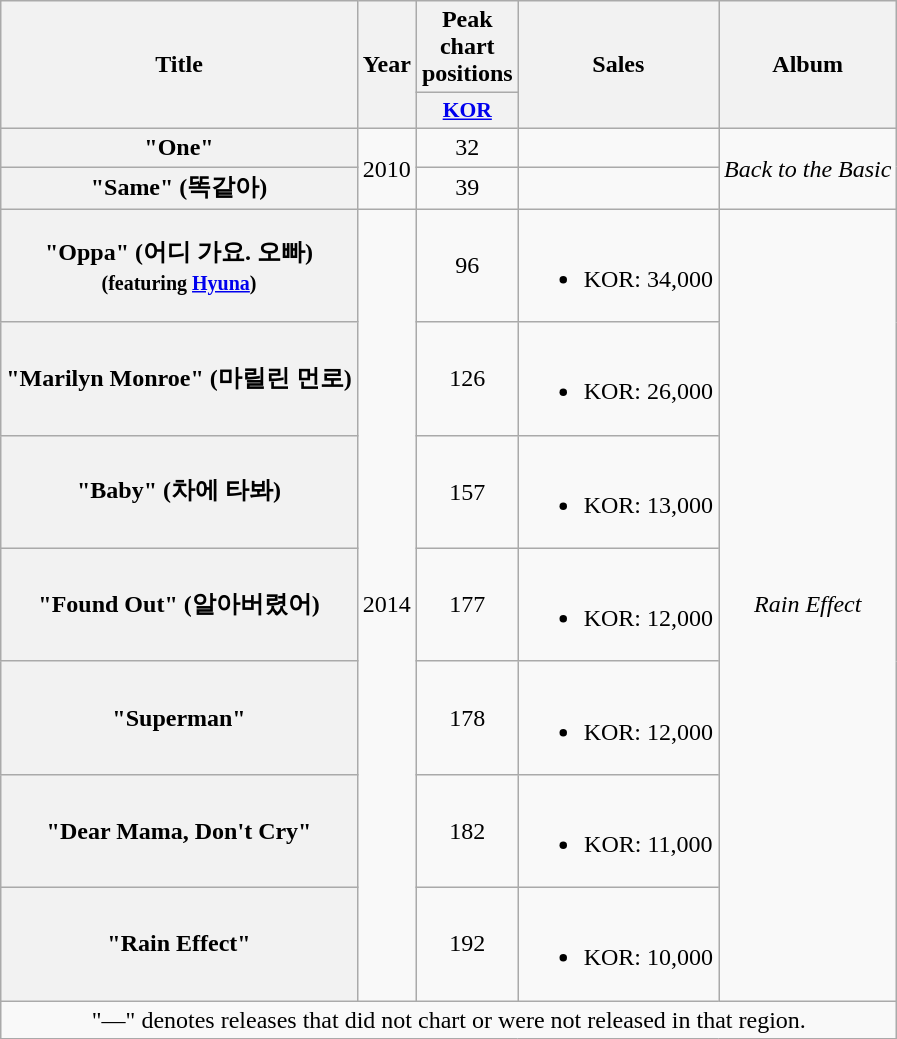<table class="wikitable plainrowheaders" style="text-align:center;">
<tr>
<th scope="col" rowspan="2">Title</th>
<th scope="col" rowspan="2">Year</th>
<th scope="col" colspan="1">Peak chart positions</th>
<th scope="col" rowspan="2">Sales</th>
<th scope="col" rowspan="2">Album</th>
</tr>
<tr>
<th scope="col" style="width:3em;font-size:90%;"><a href='#'>KOR</a><br></th>
</tr>
<tr>
<th scope="row">"One"</th>
<td rowspan="2">2010</td>
<td>32</td>
<td></td>
<td rowspan=2><em>Back to the Basic</em></td>
</tr>
<tr>
<th scope="row">"Same" (똑같아)</th>
<td>39</td>
<td></td>
</tr>
<tr>
<th scope="row">"Oppa" (어디 가요. 오빠)<br><small>(featuring <a href='#'>Hyuna</a>)</small></th>
<td rowspan="7">2014</td>
<td>96</td>
<td><br><ul><li>KOR: 34,000</li></ul></td>
<td rowspan="7"><em>Rain Effect</em></td>
</tr>
<tr>
<th scope="row">"Marilyn Monroe" (마릴린 먼로)</th>
<td>126</td>
<td><br><ul><li>KOR: 26,000</li></ul></td>
</tr>
<tr>
<th scope="row">"Baby" (차에 타봐)</th>
<td>157</td>
<td><br><ul><li>KOR: 13,000</li></ul></td>
</tr>
<tr>
<th scope="row">"Found Out" (알아버렸어)</th>
<td>177</td>
<td><br><ul><li>KOR: 12,000</li></ul></td>
</tr>
<tr>
<th scope="row">"Superman"</th>
<td>178</td>
<td><br><ul><li>KOR: 12,000</li></ul></td>
</tr>
<tr>
<th scope="row">"Dear Mama, Don't Cry"</th>
<td>182</td>
<td><br><ul><li>KOR: 11,000</li></ul></td>
</tr>
<tr>
<th scope="row">"Rain Effect"</th>
<td>192</td>
<td><br><ul><li>KOR: 10,000</li></ul></td>
</tr>
<tr>
<td colspan="5">"—" denotes releases that did not chart or were not released in that region.</td>
</tr>
</table>
